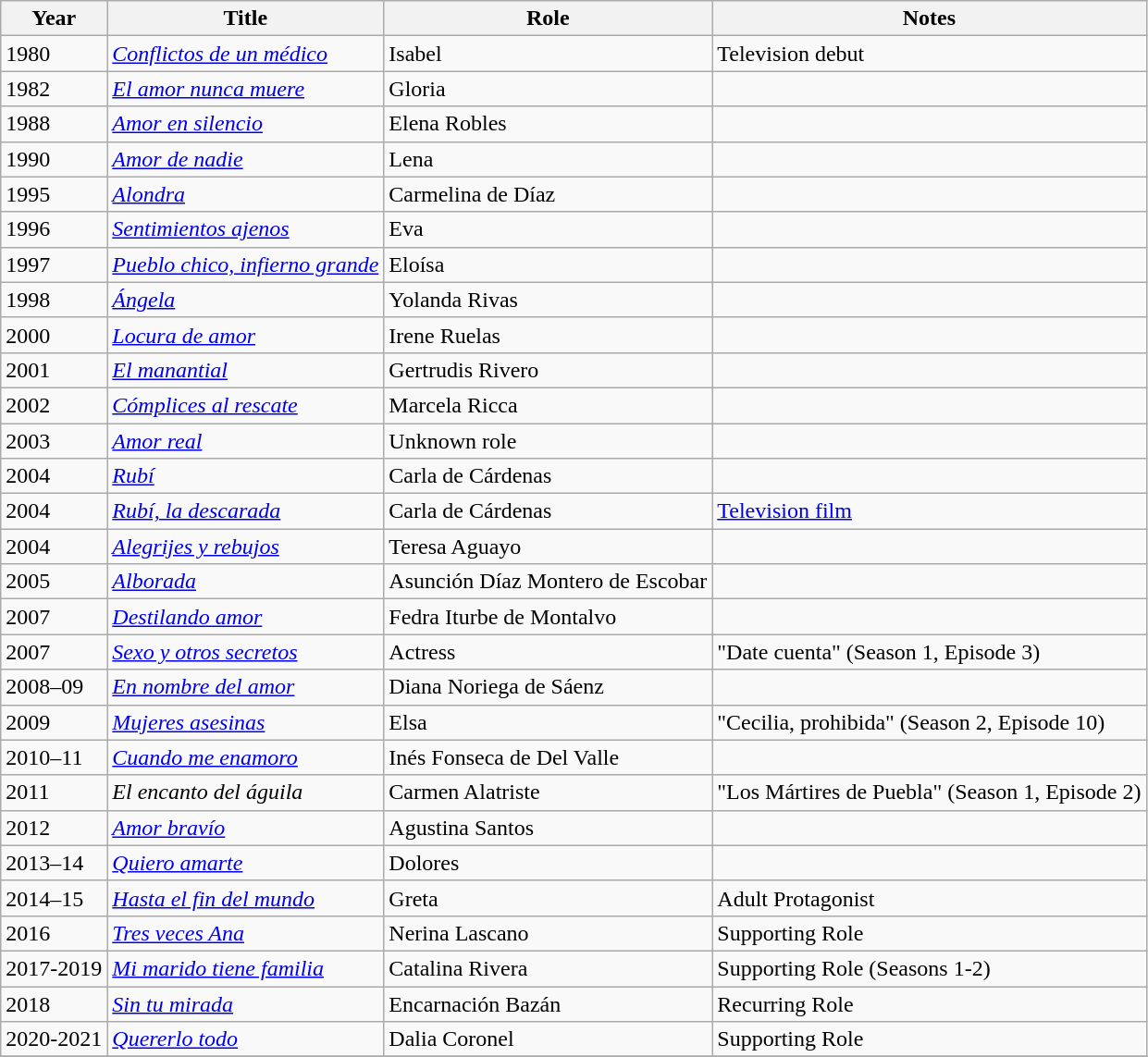<table class="wikitable sortable">
<tr>
<th>Year</th>
<th>Title</th>
<th>Role</th>
<th>Notes</th>
</tr>
<tr>
<td>1980</td>
<td><em><a href='#'>Conflictos de un médico</a></em></td>
<td>Isabel</td>
<td>Television debut</td>
</tr>
<tr>
<td>1982</td>
<td><em><a href='#'>El amor nunca muere</a></em></td>
<td>Gloria</td>
<td></td>
</tr>
<tr>
<td>1988</td>
<td><em><a href='#'>Amor en silencio</a></em></td>
<td>Elena Robles</td>
<td></td>
</tr>
<tr>
<td>1990</td>
<td><em><a href='#'>Amor de nadie</a></em></td>
<td>Lena</td>
<td></td>
</tr>
<tr>
<td>1995</td>
<td><em><a href='#'>Alondra</a></em></td>
<td>Carmelina de Díaz</td>
<td></td>
</tr>
<tr>
<td>1996</td>
<td><em><a href='#'>Sentimientos ajenos</a></em></td>
<td>Eva</td>
<td></td>
</tr>
<tr>
<td>1997</td>
<td><em><a href='#'>Pueblo chico, infierno grande</a></em></td>
<td>Eloísa</td>
<td></td>
</tr>
<tr>
<td>1998</td>
<td><em><a href='#'>Ángela</a></em></td>
<td>Yolanda Rivas</td>
<td></td>
</tr>
<tr>
<td>2000</td>
<td><em><a href='#'>Locura de amor</a></em></td>
<td>Irene Ruelas</td>
<td></td>
</tr>
<tr>
<td>2001</td>
<td><em><a href='#'>El manantial</a></em></td>
<td>Gertrudis Rivero</td>
<td></td>
</tr>
<tr>
<td>2002</td>
<td><em><a href='#'>Cómplices al rescate</a></em></td>
<td>Marcela Ricca</td>
<td></td>
</tr>
<tr>
<td>2003</td>
<td><em><a href='#'>Amor real</a></em></td>
<td>Unknown role</td>
<td></td>
</tr>
<tr>
<td>2004</td>
<td><em><a href='#'>Rubí</a></em></td>
<td>Carla de Cárdenas</td>
<td></td>
</tr>
<tr>
<td>2004</td>
<td><em><a href='#'>Rubí, la descarada</a></em></td>
<td>Carla de Cárdenas</td>
<td><a href='#'>Television film</a></td>
</tr>
<tr>
<td>2004</td>
<td><em><a href='#'>Alegrijes y rebujos</a></em></td>
<td>Teresa Aguayo</td>
<td></td>
</tr>
<tr>
<td>2005</td>
<td><em><a href='#'>Alborada</a></em></td>
<td>Asunción Díaz Montero de Escobar</td>
<td></td>
</tr>
<tr>
<td>2007</td>
<td><em><a href='#'>Destilando amor</a></em></td>
<td>Fedra Iturbe de Montalvo</td>
<td></td>
</tr>
<tr>
<td>2007</td>
<td><em><a href='#'>Sexo y otros secretos</a></em></td>
<td>Actress</td>
<td>"Date cuenta" (Season 1, Episode 3)</td>
</tr>
<tr>
<td>2008–09</td>
<td><em><a href='#'>En nombre del amor</a></em></td>
<td>Diana Noriega de Sáenz</td>
<td></td>
</tr>
<tr>
<td>2009</td>
<td><em><a href='#'>Mujeres asesinas</a></em></td>
<td>Elsa</td>
<td>"Cecilia, prohibida" (Season 2, Episode 10)</td>
</tr>
<tr>
<td>2010–11</td>
<td><em><a href='#'>Cuando me enamoro</a></em></td>
<td>Inés Fonseca de Del Valle</td>
<td></td>
</tr>
<tr>
<td>2011</td>
<td><em>El encanto del águila</em></td>
<td>Carmen Alatriste</td>
<td>"Los Mártires de Puebla" (Season 1, Episode 2)</td>
</tr>
<tr>
<td>2012</td>
<td><em><a href='#'>Amor bravío</a></em></td>
<td>Agustina Santos</td>
<td></td>
</tr>
<tr>
<td>2013–14</td>
<td><em><a href='#'>Quiero amarte</a></em></td>
<td>Dolores</td>
<td></td>
</tr>
<tr>
<td>2014–15</td>
<td><em><a href='#'>Hasta el fin del mundo</a></em></td>
<td>Greta</td>
<td>Adult Protagonist</td>
</tr>
<tr>
<td>2016</td>
<td><em><a href='#'>Tres veces Ana</a></em></td>
<td>Nerina Lascano</td>
<td>Supporting Role</td>
</tr>
<tr>
<td>2017-2019</td>
<td><em><a href='#'>Mi marido tiene familia</a></em></td>
<td>Catalina Rivera</td>
<td>Supporting Role (Seasons 1-2)</td>
</tr>
<tr>
<td>2018</td>
<td><em><a href='#'>Sin tu mirada</a></em></td>
<td>Encarnación Bazán</td>
<td>Recurring Role</td>
</tr>
<tr>
<td>2020-2021</td>
<td><em><a href='#'>Quererlo todo</a></em></td>
<td>Dalia Coronel</td>
<td>Supporting Role</td>
</tr>
<tr>
</tr>
</table>
